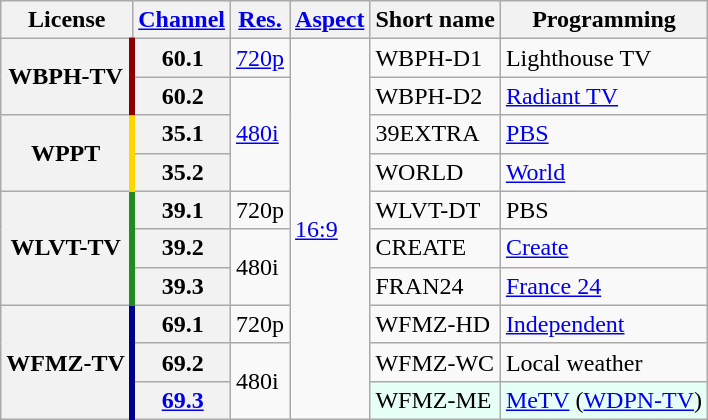<table class="wikitable">
<tr>
<th scope = "col">License</th>
<th scope = "col"><a href='#'>Channel</a></th>
<th scope = "col"><a href='#'>Res.</a></th>
<th scope = "col"><a href='#'>Aspect</a></th>
<th scope = "col">Short name</th>
<th scope = "col">Programming</th>
</tr>
<tr>
<th rowspan = "2" scope = "row" style="border-right: 4px solid #8B0000;">WBPH-TV</th>
<th scope = "row">60.1</th>
<td><a href='#'>720p</a></td>
<td rowspan=10><a href='#'>16:9</a></td>
<td>WBPH-D1</td>
<td>Lighthouse TV</td>
</tr>
<tr>
<th scope = "row">60.2</th>
<td rowspan=3><a href='#'>480i</a></td>
<td>WBPH-D2</td>
<td><a href='#'>Radiant TV</a></td>
</tr>
<tr>
<th rowspan = "2" scope = "row" style="border-right: 4px solid #FFD700;">WPPT</th>
<th scope = "row">35.1</th>
<td>39EXTRA</td>
<td><a href='#'>PBS</a></td>
</tr>
<tr>
<th scope = "row">35.2</th>
<td>WORLD</td>
<td><a href='#'>World</a></td>
</tr>
<tr>
<th rowspan = "3" scope = "row" style="border-right: 4px solid #228B22;">WLVT-TV</th>
<th scope = "row">39.1</th>
<td>720p</td>
<td>WLVT-DT</td>
<td>PBS</td>
</tr>
<tr>
<th scope = "row">39.2</th>
<td rowspan=2>480i</td>
<td>CREATE</td>
<td><a href='#'>Create</a></td>
</tr>
<tr>
<th scope = "row">39.3</th>
<td>FRAN24</td>
<td><a href='#'>France 24</a></td>
</tr>
<tr>
<th rowspan = "3" scope = "row" style="border-right: 4px solid #00008B;">WFMZ-TV</th>
<th scope = "row">69.1</th>
<td>720p</td>
<td>WFMZ-HD</td>
<td><a href='#'>Independent</a></td>
</tr>
<tr>
<th scope = "row">69.2</th>
<td rowspan=2>480i</td>
<td>WFMZ-WC</td>
<td>Local weather</td>
</tr>
<tr style="background-color: #E6FFF7;">
<th scope = "row"><a href='#'>69.3</a></th>
<td>WFMZ-ME</td>
<td><a href='#'>MeTV</a> (<a href='#'>WDPN-TV</a>)</td>
</tr>
</table>
